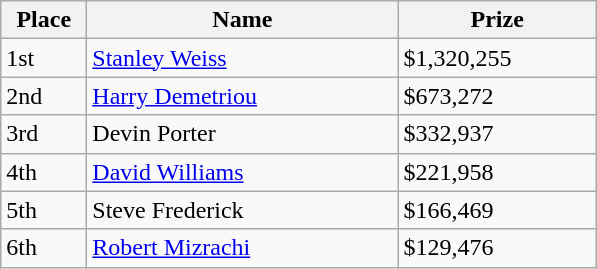<table class="wikitable">
<tr>
<th width="50">Place</th>
<th width="200">Name</th>
<th width="125">Prize</th>
</tr>
<tr>
<td>1st</td>
<td><a href='#'>Stanley Weiss</a></td>
<td>$1,320,255</td>
</tr>
<tr>
<td>2nd</td>
<td><a href='#'>Harry Demetriou</a></td>
<td>$673,272</td>
</tr>
<tr>
<td>3rd</td>
<td>Devin Porter</td>
<td>$332,937</td>
</tr>
<tr>
<td>4th</td>
<td><a href='#'>David Williams</a></td>
<td>$221,958</td>
</tr>
<tr>
<td>5th</td>
<td>Steve Frederick</td>
<td>$166,469</td>
</tr>
<tr>
<td>6th</td>
<td><a href='#'>Robert Mizrachi</a></td>
<td>$129,476</td>
</tr>
</table>
